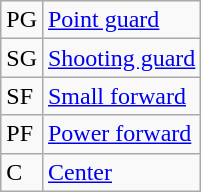<table class="wikitable">
<tr>
<td>PG</td>
<td><a href='#'>Point guard</a></td>
</tr>
<tr>
<td>SG</td>
<td><a href='#'>Shooting guard</a></td>
</tr>
<tr>
<td>SF</td>
<td><a href='#'>Small forward</a></td>
</tr>
<tr>
<td>PF</td>
<td><a href='#'>Power forward</a></td>
</tr>
<tr>
<td>C</td>
<td><a href='#'>Center</a></td>
</tr>
</table>
